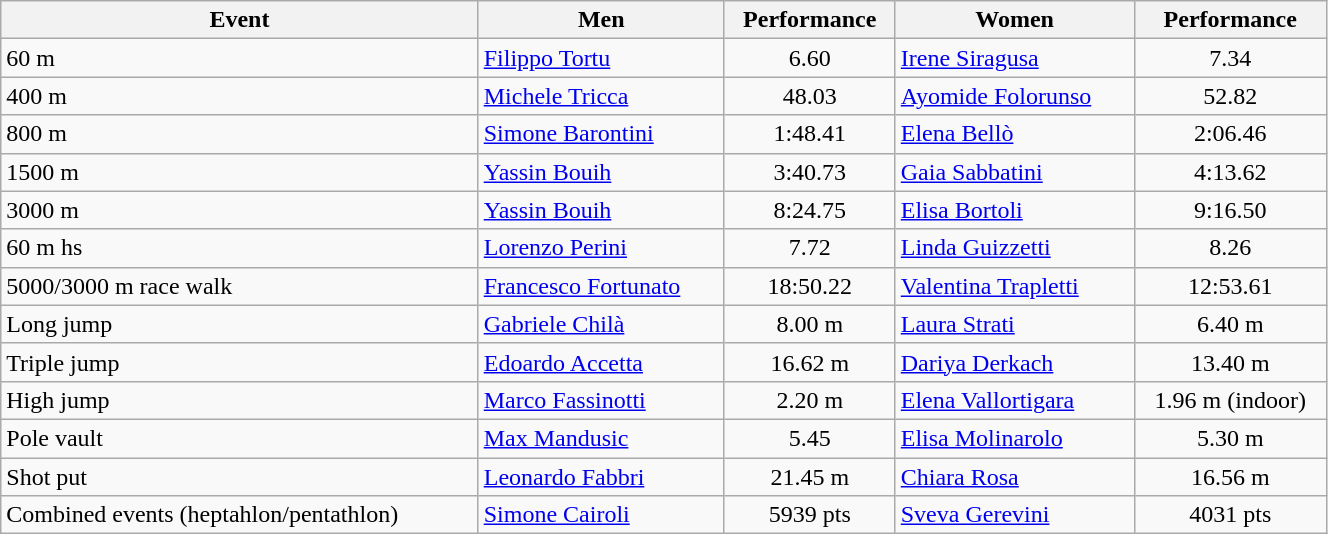<table class="wikitable" width=70% style="font-size:100%; text-align:center;">
<tr>
<th>Event</th>
<th>Men</th>
<th>Performance</th>
<th>Women</th>
<th>Performance</th>
</tr>
<tr>
<td align=left>60 m</td>
<td align=left><a href='#'>Filippo Tortu</a></td>
<td>6.60</td>
<td align=left><a href='#'>Irene Siragusa</a></td>
<td>7.34</td>
</tr>
<tr>
<td align=left>400 m</td>
<td align=left><a href='#'>Michele Tricca</a></td>
<td>48.03</td>
<td align=left><a href='#'>Ayomide Folorunso</a></td>
<td>52.82</td>
</tr>
<tr>
<td align=left>800 m</td>
<td align=left><a href='#'>Simone Barontini</a></td>
<td>1:48.41</td>
<td align=left><a href='#'>Elena Bellò</a></td>
<td>2:06.46</td>
</tr>
<tr>
<td align=left>1500 m</td>
<td align=left><a href='#'>Yassin Bouih</a></td>
<td>3:40.73</td>
<td align=left><a href='#'>Gaia Sabbatini</a></td>
<td>4:13.62 </td>
</tr>
<tr>
<td align=left>3000 m</td>
<td align=left><a href='#'>Yassin Bouih</a></td>
<td>8:24.75</td>
<td align=left><a href='#'>Elisa Bortoli</a></td>
<td>9:16.50</td>
</tr>
<tr>
<td align=left>60 m hs</td>
<td align=left><a href='#'>Lorenzo Perini</a></td>
<td>7.72</td>
<td align=left><a href='#'>Linda Guizzetti</a></td>
<td>8.26</td>
</tr>
<tr>
<td align=left>5000/3000 m race walk</td>
<td align=left><a href='#'>Francesco Fortunato</a></td>
<td>18:50.22</td>
<td align=left><a href='#'>Valentina Trapletti</a></td>
<td>12:53.61</td>
</tr>
<tr>
<td align=left>Long jump</td>
<td align=left><a href='#'>Gabriele Chilà</a></td>
<td>8.00 m</td>
<td align=left><a href='#'>Laura Strati</a></td>
<td>6.40 m</td>
</tr>
<tr>
<td align=left>Triple jump</td>
<td align=left><a href='#'>Edoardo Accetta</a></td>
<td>16.62 m</td>
<td align=left><a href='#'>Dariya Derkach</a></td>
<td>13.40 m</td>
</tr>
<tr>
<td align=left>High jump</td>
<td align=left><a href='#'>Marco Fassinotti</a></td>
<td>2.20 m</td>
<td align=left><a href='#'>Elena Vallortigara</a></td>
<td>1.96 m  (indoor)</td>
</tr>
<tr>
<td align=left>Pole vault</td>
<td align=left><a href='#'>Max Mandusic</a></td>
<td>5.45</td>
<td align=left><a href='#'>Elisa Molinarolo</a></td>
<td>5.30 m</td>
</tr>
<tr>
<td align=left>Shot put</td>
<td align=left><a href='#'>Leonardo Fabbri</a></td>
<td>21.45 m</td>
<td align=left><a href='#'>Chiara Rosa</a></td>
<td>16.56 m</td>
</tr>
<tr>
<td align=left>Combined events (heptahlon/pentathlon)</td>
<td align=left><a href='#'>Simone Cairoli</a></td>
<td>5939 pts</td>
<td align=left><a href='#'>Sveva Gerevini</a></td>
<td>4031 pts</td>
</tr>
</table>
